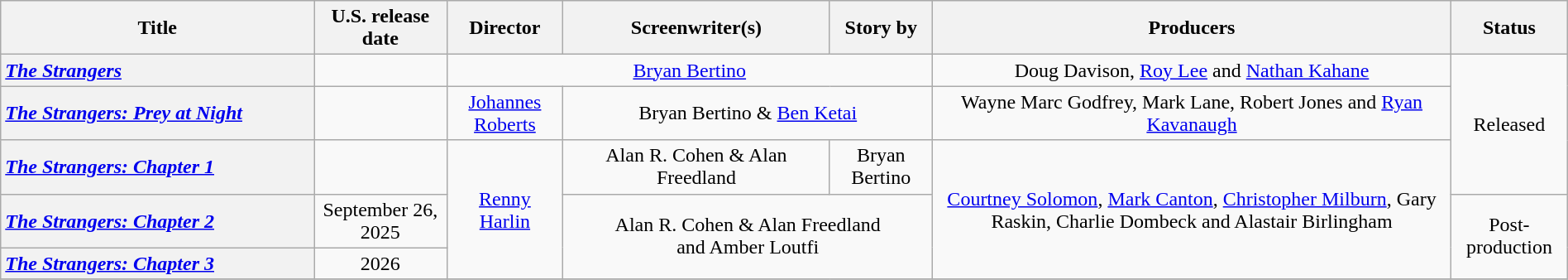<table class="wikitable plainrowheaders" style="text-align:center" width=100%>
<tr>
<th scope="col" style="width:20%;">Title</th>
<th scope="col">U.S. release date</th>
<th scope="col">Director</th>
<th scope="col" style="width:17%;">Screenwriter(s)</th>
<th scope="col">Story by</th>
<th scope="col">Producers</th>
<th scope="col">Status</th>
</tr>
<tr>
<th scope="row" style="text-align:left"><em><a href='#'>The Strangers</a></em></th>
<td style="text-align:center"></td>
<td colspan="3"><a href='#'>Bryan Bertino</a></td>
<td>Doug Davison, <a href='#'>Roy Lee</a> and <a href='#'>Nathan Kahane</a></td>
<td rowspan="3">Released</td>
</tr>
<tr>
<th scope="row" style="text-align:left"><em><a href='#'>The Strangers: Prey at Night</a></em></th>
<td></td>
<td><a href='#'>Johannes Roberts</a></td>
<td colspan="2">Bryan Bertino & <a href='#'>Ben Ketai</a></td>
<td>Wayne Marc Godfrey, Mark Lane, Robert Jones and <a href='#'>Ryan Kavanaugh</a></td>
</tr>
<tr>
<th scope="row" style="text-align:left"><em><a href='#'>The Strangers: Chapter 1</a></em></th>
<td></td>
<td rowspan="3"><a href='#'>Renny Harlin</a></td>
<td>Alan R. Cohen & Alan Freedland</td>
<td>Bryan Bertino</td>
<td rowspan="3"><a href='#'>Courtney Solomon</a>, <a href='#'>Mark Canton</a>, <a href='#'>Christopher Milburn</a>, Gary Raskin, Charlie Dombeck and Alastair Birlingham</td>
</tr>
<tr>
<th scope="row" style="text-align:left"><em><a href='#'>The Strangers: Chapter 2</a></em></th>
<td>September 26, 2025</td>
<td colspan="2" rowspan="2">Alan R. Cohen & Alan Freedland <br>and Amber Loutfi</td>
<td rowspan="2">Post-production</td>
</tr>
<tr>
<th scope="row" style="text-align:left"><em><a href='#'>The Strangers: Chapter 3</a></em></th>
<td>2026</td>
</tr>
<tr>
</tr>
</table>
